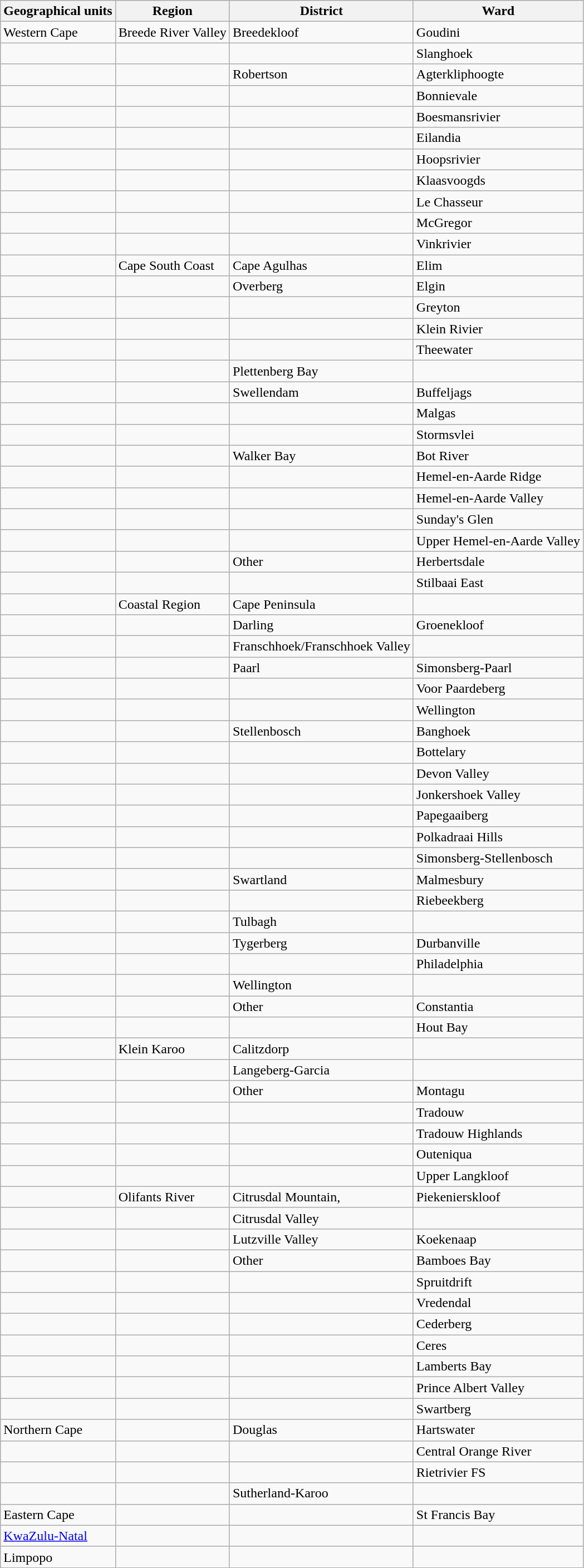<table class="wikitable">
<tr>
<th>Geographical units</th>
<th>Region</th>
<th>District</th>
<th>Ward</th>
</tr>
<tr>
<td>Western Cape</td>
<td>Breede River Valley</td>
<td>Breedekloof</td>
<td>Goudini</td>
</tr>
<tr>
<td></td>
<td></td>
<td></td>
<td>Slanghoek</td>
</tr>
<tr>
<td></td>
<td></td>
<td>Robertson</td>
<td>Agterkliphoogte</td>
</tr>
<tr>
<td></td>
<td></td>
<td></td>
<td>Bonnievale</td>
</tr>
<tr>
<td></td>
<td></td>
<td></td>
<td>Boesmansrivier</td>
</tr>
<tr>
<td></td>
<td></td>
<td></td>
<td>Eilandia</td>
</tr>
<tr>
<td></td>
<td></td>
<td></td>
<td>Hoopsrivier</td>
</tr>
<tr>
<td></td>
<td></td>
<td></td>
<td>Klaasvoogds</td>
</tr>
<tr>
<td></td>
<td></td>
<td></td>
<td>Le Chasseur</td>
</tr>
<tr>
<td></td>
<td></td>
<td></td>
<td>McGregor</td>
</tr>
<tr>
<td></td>
<td></td>
<td></td>
<td>Vinkrivier</td>
</tr>
<tr>
<td></td>
<td>Cape South Coast</td>
<td>Cape Agulhas</td>
<td>Elim</td>
</tr>
<tr>
<td></td>
<td></td>
<td>Overberg</td>
<td>Elgin</td>
</tr>
<tr>
<td></td>
<td></td>
<td></td>
<td>Greyton</td>
</tr>
<tr>
<td></td>
<td></td>
<td></td>
<td>Klein Rivier</td>
</tr>
<tr>
<td></td>
<td></td>
<td></td>
<td>Theewater</td>
</tr>
<tr>
<td></td>
<td></td>
<td>Plettenberg Bay</td>
<td></td>
</tr>
<tr>
<td></td>
<td></td>
<td>Swellendam</td>
<td>Buffeljags</td>
</tr>
<tr>
<td></td>
<td></td>
<td></td>
<td>Malgas</td>
</tr>
<tr>
<td></td>
<td></td>
<td></td>
<td>Stormsvlei</td>
</tr>
<tr>
<td></td>
<td></td>
<td>Walker Bay</td>
<td>Bot River</td>
</tr>
<tr>
<td></td>
<td></td>
<td></td>
<td>Hemel-en-Aarde Ridge</td>
</tr>
<tr>
<td></td>
<td></td>
<td></td>
<td>Hemel-en-Aarde Valley</td>
</tr>
<tr>
<td></td>
<td></td>
<td></td>
<td>Sunday's Glen</td>
</tr>
<tr>
<td></td>
<td></td>
<td></td>
<td>Upper Hemel-en-Aarde Valley</td>
</tr>
<tr>
<td></td>
<td></td>
<td>Other</td>
<td>Herbertsdale</td>
</tr>
<tr>
<td></td>
<td></td>
<td></td>
<td>Stilbaai East</td>
</tr>
<tr>
<td></td>
<td>Coastal Region</td>
<td>Cape Peninsula</td>
<td></td>
</tr>
<tr>
<td></td>
<td></td>
<td>Darling</td>
<td>Groenekloof</td>
</tr>
<tr>
<td></td>
<td></td>
<td>Franschhoek/Franschhoek Valley</td>
<td></td>
</tr>
<tr>
<td></td>
<td></td>
<td>Paarl</td>
<td>Simonsberg-Paarl</td>
</tr>
<tr>
<td></td>
<td></td>
<td></td>
<td>Voor Paardeberg</td>
</tr>
<tr>
<td></td>
<td></td>
<td></td>
<td>Wellington</td>
</tr>
<tr>
<td></td>
<td></td>
<td>Stellenbosch</td>
<td>Banghoek</td>
</tr>
<tr>
<td></td>
<td></td>
<td></td>
<td>Bottelary</td>
</tr>
<tr>
<td></td>
<td></td>
<td></td>
<td>Devon Valley</td>
</tr>
<tr>
<td></td>
<td></td>
<td></td>
<td>Jonkershoek Valley</td>
</tr>
<tr>
<td></td>
<td></td>
<td></td>
<td>Papegaaiberg</td>
</tr>
<tr>
<td></td>
<td></td>
<td></td>
<td>Polkadraai Hills</td>
</tr>
<tr>
<td></td>
<td></td>
<td></td>
<td>Simonsberg-Stellenbosch</td>
</tr>
<tr>
<td></td>
<td></td>
<td>Swartland</td>
<td>Malmesbury</td>
</tr>
<tr>
<td></td>
<td></td>
<td></td>
<td>Riebeekberg</td>
</tr>
<tr>
<td></td>
<td></td>
<td>Tulbagh</td>
<td></td>
</tr>
<tr>
<td></td>
<td></td>
<td>Tygerberg</td>
<td>Durbanville</td>
</tr>
<tr>
<td></td>
<td></td>
<td></td>
<td>Philadelphia</td>
</tr>
<tr>
<td></td>
<td></td>
<td>Wellington</td>
<td></td>
</tr>
<tr>
<td></td>
<td></td>
<td>Other</td>
<td>Constantia</td>
</tr>
<tr>
<td></td>
<td></td>
<td></td>
<td>Hout Bay</td>
</tr>
<tr>
<td></td>
<td>Klein Karoo</td>
<td>Calitzdorp</td>
<td></td>
</tr>
<tr>
<td></td>
<td></td>
<td>Langeberg-Garcia</td>
<td></td>
</tr>
<tr>
<td></td>
<td></td>
<td>Other</td>
<td>Montagu</td>
</tr>
<tr>
<td></td>
<td></td>
<td></td>
<td>Tradouw</td>
</tr>
<tr>
<td></td>
<td></td>
<td></td>
<td>Tradouw Highlands</td>
</tr>
<tr>
<td></td>
<td></td>
<td></td>
<td>Outeniqua</td>
</tr>
<tr>
<td></td>
<td></td>
<td></td>
<td>Upper Langkloof</td>
</tr>
<tr>
<td></td>
<td>Olifants River</td>
<td>Citrusdal Mountain,</td>
<td>Piekenierskloof</td>
</tr>
<tr>
<td></td>
<td></td>
<td>Citrusdal Valley</td>
<td></td>
</tr>
<tr>
<td></td>
<td></td>
<td>Lutzville Valley</td>
<td>Koekenaap</td>
</tr>
<tr>
<td></td>
<td></td>
<td>Other</td>
<td>Bamboes Bay</td>
</tr>
<tr>
<td></td>
<td></td>
<td></td>
<td>Spruitdrift</td>
</tr>
<tr>
<td></td>
<td></td>
<td></td>
<td>Vredendal</td>
</tr>
<tr>
<td></td>
<td></td>
<td></td>
<td>Cederberg</td>
</tr>
<tr>
<td></td>
<td></td>
<td></td>
<td>Ceres</td>
</tr>
<tr>
<td></td>
<td></td>
<td></td>
<td>Lamberts Bay</td>
</tr>
<tr>
<td></td>
<td></td>
<td></td>
<td>Prince Albert Valley</td>
</tr>
<tr>
<td></td>
<td></td>
<td></td>
<td>Swartberg</td>
</tr>
<tr>
<td>Northern Cape</td>
<td></td>
<td>Douglas</td>
<td>Hartswater</td>
</tr>
<tr>
<td></td>
<td></td>
<td></td>
<td>Central Orange River</td>
</tr>
<tr>
<td></td>
<td></td>
<td></td>
<td>Rietrivier FS</td>
</tr>
<tr>
<td></td>
<td></td>
<td>Sutherland-Karoo</td>
<td></td>
</tr>
<tr>
<td>Eastern Cape</td>
<td></td>
<td></td>
<td>St Francis Bay</td>
</tr>
<tr>
<td><a href='#'>KwaZulu-Natal</a></td>
<td></td>
<td></td>
<td></td>
</tr>
<tr>
<td>Limpopo</td>
<td></td>
<td></td>
<td></td>
</tr>
<tr>
</tr>
</table>
